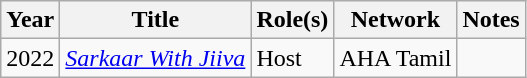<table class="wikitable">
<tr>
<th scope="col">Year</th>
<th scope="col">Title</th>
<th scope="col">Role(s)</th>
<th scope="col">Network</th>
<th class="unsortable" scope="col">Notes</th>
</tr>
<tr>
<td>2022</td>
<td><em><a href='#'>Sarkaar With Jiiva</a></em></td>
<td>Host</td>
<td>AHA Tamil</td>
<td></td>
</tr>
</table>
